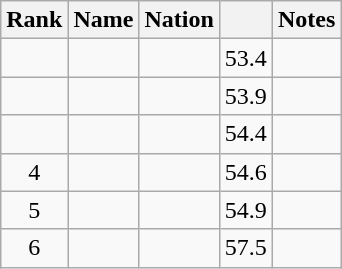<table class="wikitable sortable" style="text-align:center">
<tr>
<th scope="col">Rank</th>
<th scope="col">Name</th>
<th scope="col">Nation</th>
<th scope="col"></th>
<th scope="col">Notes</th>
</tr>
<tr>
<td></td>
<td style="text-align:left"></td>
<td style="text-align:left"></td>
<td>53.4 </td>
<td></td>
</tr>
<tr>
<td></td>
<td style="text-align:left"></td>
<td style="text-align:left"></td>
<td>53.9 </td>
<td></td>
</tr>
<tr>
<td></td>
<td style="text-align:left"></td>
<td style="text-align:left"></td>
<td>54.4 </td>
<td></td>
</tr>
<tr>
<td>4</td>
<td style="text-align:left"></td>
<td style="text-align:left"></td>
<td>54.6 </td>
<td></td>
</tr>
<tr>
<td>5</td>
<td style="text-align:left"></td>
<td style="text-align:left"></td>
<td>54.9 </td>
<td></td>
</tr>
<tr>
<td>6</td>
<td style="text-align:left"></td>
<td style="text-align:left"></td>
<td>57.5 </td>
<td></td>
</tr>
</table>
